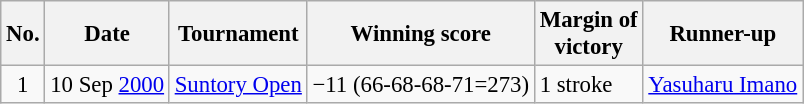<table class="wikitable" style="font-size:95%;">
<tr>
<th>No.</th>
<th>Date</th>
<th>Tournament</th>
<th>Winning score</th>
<th>Margin of<br>victory</th>
<th>Runner-up</th>
</tr>
<tr>
<td align=center>1</td>
<td align=right>10 Sep <a href='#'>2000</a></td>
<td><a href='#'>Suntory Open</a></td>
<td>−11 (66-68-68-71=273)</td>
<td>1 stroke</td>
<td> <a href='#'>Yasuharu Imano</a></td>
</tr>
</table>
